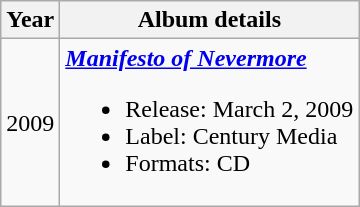<table class ="wikitable">
<tr>
<th scope="col">Year</th>
<th scope="col">Album details</th>
</tr>
<tr>
<td align="center">2009</td>
<td><strong><em><a href='#'>Manifesto of Nevermore</a></em></strong><br><ul><li>Release: March 2, 2009</li><li>Label: Century Media</li><li>Formats: CD</li></ul></td>
</tr>
</table>
